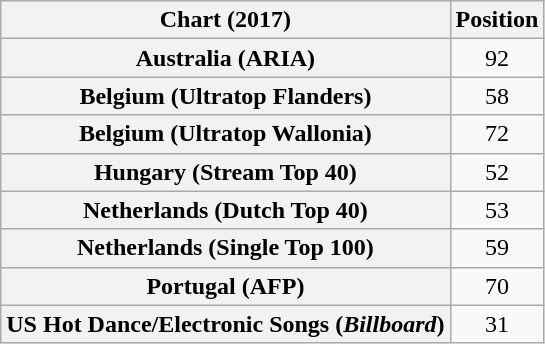<table class="wikitable sortable plainrowheaders" style="text-align:center">
<tr>
<th scope="col">Chart (2017)</th>
<th scope="col">Position</th>
</tr>
<tr>
<th scope="row">Australia (ARIA)</th>
<td>92</td>
</tr>
<tr>
<th scope="row">Belgium (Ultratop Flanders)</th>
<td>58</td>
</tr>
<tr>
<th scope="row">Belgium (Ultratop Wallonia)</th>
<td>72</td>
</tr>
<tr>
<th scope="row">Hungary (Stream Top 40)</th>
<td>52</td>
</tr>
<tr>
<th scope="row">Netherlands (Dutch Top 40)</th>
<td>53</td>
</tr>
<tr>
<th scope="row">Netherlands (Single Top 100)</th>
<td>59</td>
</tr>
<tr>
<th scope="row">Portugal (AFP)</th>
<td>70</td>
</tr>
<tr>
<th scope="row">US Hot Dance/Electronic Songs (<em>Billboard</em>)</th>
<td>31</td>
</tr>
</table>
